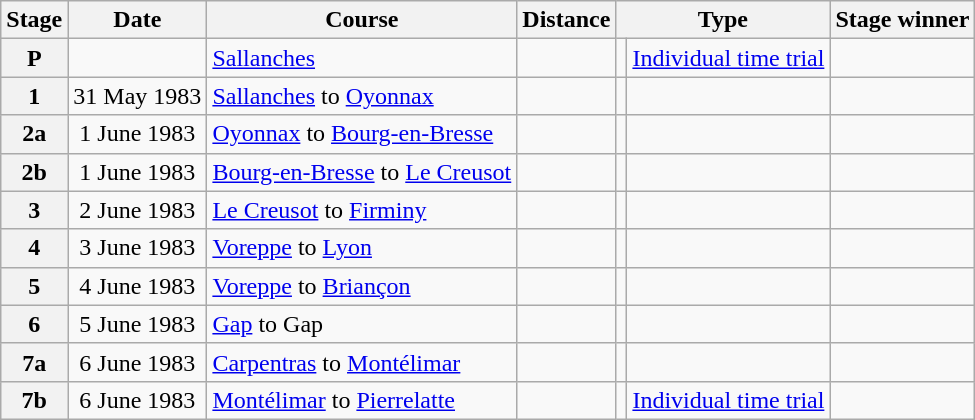<table class="wikitable">
<tr>
<th scope="col">Stage</th>
<th scope="col">Date</th>
<th scope="col">Course</th>
<th scope="col">Distance</th>
<th scope="col" colspan="2">Type</th>
<th scope="col">Stage winner</th>
</tr>
<tr>
<th scope="row" style="text-align:center;">P</th>
<td style="text-align:center;"></td>
<td><a href='#'>Sallanches</a></td>
<td style="text-align:center;"></td>
<td></td>
<td><a href='#'>Individual time trial</a></td>
<td></td>
</tr>
<tr>
<th scope="row" style="text-align:center;">1</th>
<td style="text-align:center;">31 May 1983</td>
<td><a href='#'>Sallanches</a> to <a href='#'>Oyonnax</a></td>
<td style="text-align:center;"></td>
<td></td>
<td></td>
<td></td>
</tr>
<tr>
<th scope="row" style="text-align:center;">2a</th>
<td style="text-align:center;">1 June 1983</td>
<td><a href='#'>Oyonnax</a> to <a href='#'>Bourg-en-Bresse</a></td>
<td style="text-align:center;"></td>
<td></td>
<td></td>
<td></td>
</tr>
<tr>
<th scope="row" style="text-align:center;">2b</th>
<td style="text-align:center;">1 June 1983</td>
<td><a href='#'>Bourg-en-Bresse</a> to <a href='#'>Le Creusot</a></td>
<td style="text-align:center;"></td>
<td></td>
<td></td>
<td></td>
</tr>
<tr>
<th scope="row" style="text-align:center;">3</th>
<td style="text-align:center;">2 June 1983</td>
<td><a href='#'>Le Creusot</a> to <a href='#'>Firminy</a></td>
<td style="text-align:center;"></td>
<td></td>
<td></td>
<td></td>
</tr>
<tr>
<th scope="row" style="text-align:center;">4</th>
<td style="text-align:center;">3 June 1983</td>
<td><a href='#'>Voreppe</a> to <a href='#'>Lyon</a></td>
<td style="text-align:center;"></td>
<td></td>
<td></td>
<td></td>
</tr>
<tr>
<th scope="row" style="text-align:center;">5</th>
<td style="text-align:center;">4 June 1983</td>
<td><a href='#'>Voreppe</a> to <a href='#'>Briançon</a></td>
<td style="text-align:center;"></td>
<td></td>
<td></td>
<td></td>
</tr>
<tr>
<th scope="row" style="text-align:center;">6</th>
<td style="text-align:center;">5 June 1983</td>
<td><a href='#'>Gap</a> to Gap</td>
<td style="text-align:center;"></td>
<td></td>
<td></td>
<td></td>
</tr>
<tr>
<th scope="row" style="text-align:center;">7a</th>
<td style="text-align:center;">6 June 1983</td>
<td><a href='#'>Carpentras</a> to <a href='#'>Montélimar</a></td>
<td style="text-align:center;"></td>
<td></td>
<td></td>
<td></td>
</tr>
<tr>
<th scope="row" style="text-align:center;">7b</th>
<td style="text-align:center;">6 June 1983</td>
<td><a href='#'>Montélimar</a> to <a href='#'>Pierrelatte</a></td>
<td style="text-align:center;"></td>
<td></td>
<td><a href='#'>Individual time trial</a></td>
<td></td>
</tr>
</table>
